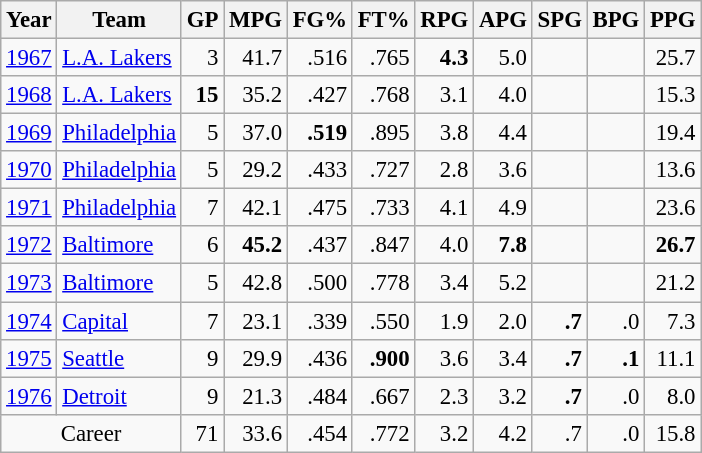<table class="wikitable sortable" style="font-size:95%; text-align:right;">
<tr>
<th>Year</th>
<th>Team</th>
<th>GP</th>
<th>MPG</th>
<th>FG%</th>
<th>FT%</th>
<th>RPG</th>
<th>APG</th>
<th>SPG</th>
<th>BPG</th>
<th>PPG</th>
</tr>
<tr>
<td style="text-align:left;"><a href='#'>1967</a></td>
<td style="text-align:left;"><a href='#'>L.A. Lakers</a></td>
<td>3</td>
<td>41.7</td>
<td>.516</td>
<td>.765</td>
<td><strong>4.3</strong></td>
<td>5.0</td>
<td></td>
<td></td>
<td>25.7</td>
</tr>
<tr>
<td style="text-align:left;"><a href='#'>1968</a></td>
<td style="text-align:left;"><a href='#'>L.A. Lakers</a></td>
<td><strong>15</strong></td>
<td>35.2</td>
<td>.427</td>
<td>.768</td>
<td>3.1</td>
<td>4.0</td>
<td></td>
<td></td>
<td>15.3</td>
</tr>
<tr>
<td style="text-align:left;"><a href='#'>1969</a></td>
<td style="text-align:left;"><a href='#'>Philadelphia</a></td>
<td>5</td>
<td>37.0</td>
<td><strong>.519</strong></td>
<td>.895</td>
<td>3.8</td>
<td>4.4</td>
<td></td>
<td></td>
<td>19.4</td>
</tr>
<tr>
<td style="text-align:left;"><a href='#'>1970</a></td>
<td style="text-align:left;"><a href='#'>Philadelphia</a></td>
<td>5</td>
<td>29.2</td>
<td>.433</td>
<td>.727</td>
<td>2.8</td>
<td>3.6</td>
<td></td>
<td></td>
<td>13.6</td>
</tr>
<tr>
<td style="text-align:left;"><a href='#'>1971</a></td>
<td style="text-align:left;"><a href='#'>Philadelphia</a></td>
<td>7</td>
<td>42.1</td>
<td>.475</td>
<td>.733</td>
<td>4.1</td>
<td>4.9</td>
<td></td>
<td></td>
<td>23.6</td>
</tr>
<tr>
<td style="text-align:left;"><a href='#'>1972</a></td>
<td style="text-align:left;"><a href='#'>Baltimore</a></td>
<td>6</td>
<td><strong>45.2</strong></td>
<td>.437</td>
<td>.847</td>
<td>4.0</td>
<td><strong>7.8</strong></td>
<td></td>
<td></td>
<td><strong>26.7</strong></td>
</tr>
<tr>
<td style="text-align:left;"><a href='#'>1973</a></td>
<td style="text-align:left;"><a href='#'>Baltimore</a></td>
<td>5</td>
<td>42.8</td>
<td>.500</td>
<td>.778</td>
<td>3.4</td>
<td>5.2</td>
<td></td>
<td></td>
<td>21.2</td>
</tr>
<tr>
<td style="text-align:left;"><a href='#'>1974</a></td>
<td style="text-align:left;"><a href='#'>Capital</a></td>
<td>7</td>
<td>23.1</td>
<td>.339</td>
<td>.550</td>
<td>1.9</td>
<td>2.0</td>
<td><strong>.7</strong></td>
<td>.0</td>
<td>7.3</td>
</tr>
<tr>
<td style="text-align:left;"><a href='#'>1975</a></td>
<td style="text-align:left;"><a href='#'>Seattle</a></td>
<td>9</td>
<td>29.9</td>
<td>.436</td>
<td><strong>.900</strong></td>
<td>3.6</td>
<td>3.4</td>
<td><strong>.7</strong></td>
<td><strong>.1</strong></td>
<td>11.1</td>
</tr>
<tr>
<td style="text-align:left;"><a href='#'>1976</a></td>
<td style="text-align:left;"><a href='#'>Detroit</a></td>
<td>9</td>
<td>21.3</td>
<td>.484</td>
<td>.667</td>
<td>2.3</td>
<td>3.2</td>
<td><strong>.7</strong></td>
<td>.0</td>
<td>8.0</td>
</tr>
<tr class="sortbottom">
<td style="text-align:center;" colspan="2">Career</td>
<td>71</td>
<td>33.6</td>
<td>.454</td>
<td>.772</td>
<td>3.2</td>
<td>4.2</td>
<td>.7</td>
<td>.0</td>
<td>15.8</td>
</tr>
</table>
